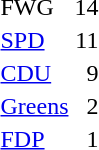<table>
<tr>
<td>FWG</td>
<td>14</td>
</tr>
<tr>
<td><a href='#'>SPD</a></td>
<td align="right">11</td>
</tr>
<tr>
<td><a href='#'>CDU</a></td>
<td align="right">9</td>
</tr>
<tr>
<td><a href='#'>Greens</a></td>
<td align="right">2</td>
</tr>
<tr>
<td><a href='#'>FDP</a></td>
<td align="right">1</td>
</tr>
</table>
